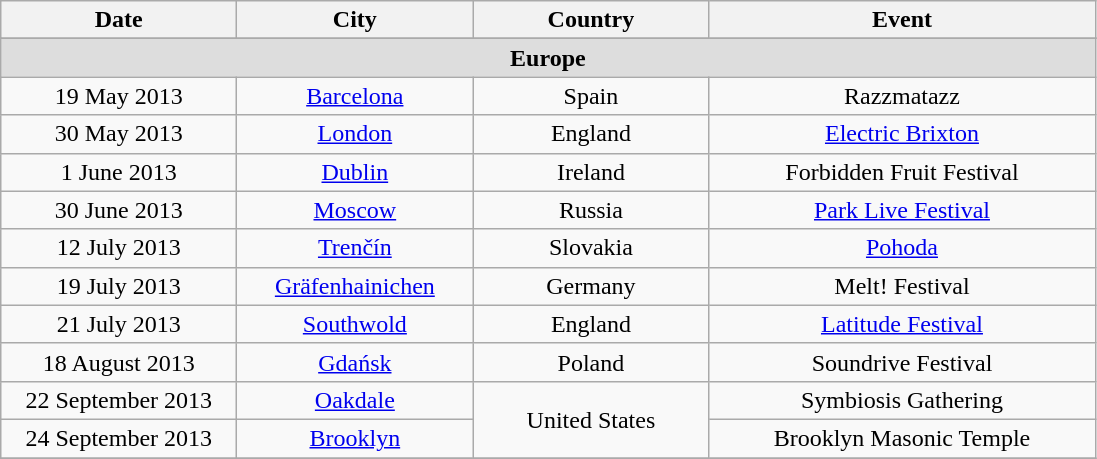<table class="wikitable" style="text-align:center">
<tr>
<th width="150">Date</th>
<th width="150">City</th>
<th width="150">Country</th>
<th width="250">Event</th>
</tr>
<tr>
</tr>
<tr style="background:#ddd;">
<td colspan="5"><strong>Europe</strong></td>
</tr>
<tr>
<td>19 May 2013</td>
<td><a href='#'>Barcelona</a></td>
<td>Spain</td>
<td>Razzmatazz</td>
</tr>
<tr>
<td>30 May 2013</td>
<td><a href='#'>London</a></td>
<td>England</td>
<td><a href='#'>Electric Brixton</a></td>
</tr>
<tr>
<td>1 June 2013</td>
<td><a href='#'>Dublin</a></td>
<td>Ireland</td>
<td>Forbidden Fruit Festival</td>
</tr>
<tr>
<td>30 June 2013</td>
<td><a href='#'>Moscow</a></td>
<td>Russia</td>
<td><a href='#'>Park Live Festival</a></td>
</tr>
<tr>
<td>12 July 2013</td>
<td><a href='#'>Trenčín</a></td>
<td>Slovakia</td>
<td><a href='#'>Pohoda</a></td>
</tr>
<tr>
<td>19 July 2013</td>
<td><a href='#'>Gräfenhainichen</a></td>
<td>Germany</td>
<td>Melt! Festival</td>
</tr>
<tr>
<td>21 July 2013</td>
<td><a href='#'>Southwold</a></td>
<td>England</td>
<td><a href='#'>Latitude Festival</a></td>
</tr>
<tr>
<td>18 August 2013</td>
<td><a href='#'>Gdańsk</a></td>
<td>Poland</td>
<td>Soundrive Festival</td>
</tr>
<tr>
<td>22 September 2013</td>
<td><a href='#'>Oakdale</a></td>
<td rowspan="2">United States</td>
<td>Symbiosis Gathering</td>
</tr>
<tr>
<td>24 September 2013</td>
<td><a href='#'>Brooklyn</a></td>
<td>Brooklyn Masonic Temple</td>
</tr>
<tr>
</tr>
</table>
